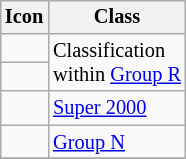<table align="right" class="wikitable" style="font-size: 85%;">
<tr>
<th>Icon</th>
<th>Class</th>
</tr>
<tr>
<td align="center"></td>
<td rowspan="2">Classification<br>within <a href='#'>Group R</a></td>
</tr>
<tr>
<td align="center"></td>
</tr>
<tr>
<td align="center"></td>
<td><a href='#'>Super 2000</a></td>
</tr>
<tr>
<td align="center"></td>
<td><a href='#'>Group N</a></td>
</tr>
<tr>
</tr>
</table>
